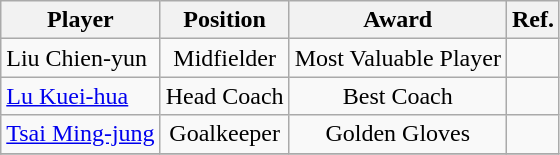<table class="wikitable">
<tr>
<th>Player</th>
<th>Position</th>
<th>Award</th>
<th>Ref.</th>
</tr>
<tr>
<td> Liu Chien-yun</td>
<td align="center">Midfielder</td>
<td align="center">Most Valuable Player</td>
<td align="center"></td>
</tr>
<tr>
<td> <a href='#'>Lu Kuei-hua</a></td>
<td align="center">Head Coach</td>
<td align="center">Best Coach</td>
<td align="center"></td>
</tr>
<tr>
<td> <a href='#'>Tsai Ming-jung</a></td>
<td align="center">Goalkeeper</td>
<td align="center">Golden Gloves</td>
<td align="center"></td>
</tr>
<tr>
</tr>
</table>
